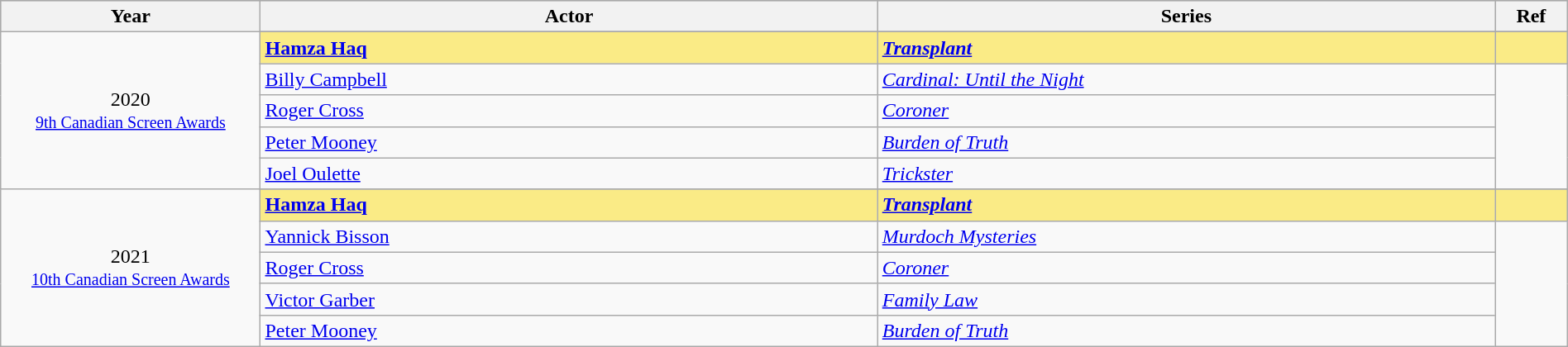<table class="wikitable" style="width:100%;">
<tr style="background:#bebebe;">
<th style="width:8%;">Year</th>
<th style="width:19%;">Actor</th>
<th style="width:19%;">Series</th>
<th style="width:2%;">Ref</th>
</tr>
<tr>
<td rowspan="6" align="center">2020 <br> <small><a href='#'>9th Canadian Screen Awards</a></small></td>
</tr>
<tr style="background:#FAEB86;">
<td><strong><a href='#'>Hamza Haq</a></strong></td>
<td><strong><em><a href='#'>Transplant</a></em></strong></td>
<td></td>
</tr>
<tr>
<td><a href='#'>Billy Campbell</a></td>
<td><em><a href='#'>Cardinal: Until the Night</a></em></td>
<td rowspan=4></td>
</tr>
<tr>
<td><a href='#'>Roger Cross</a></td>
<td><em><a href='#'>Coroner</a></em></td>
</tr>
<tr>
<td><a href='#'>Peter Mooney</a></td>
<td><em><a href='#'>Burden of Truth</a></em></td>
</tr>
<tr>
<td><a href='#'>Joel Oulette</a></td>
<td><em><a href='#'>Trickster</a></em></td>
</tr>
<tr>
<td rowspan="6" align="center">2021 <br> <small><a href='#'>10th Canadian Screen Awards</a></small></td>
</tr>
<tr style="background:#FAEB86;">
<td><strong><a href='#'>Hamza Haq</a></strong></td>
<td><strong><em><a href='#'>Transplant</a></em></strong></td>
<td></td>
</tr>
<tr>
<td><a href='#'>Yannick Bisson</a></td>
<td><em><a href='#'>Murdoch Mysteries</a></em></td>
<td rowspan=4></td>
</tr>
<tr>
<td><a href='#'>Roger Cross</a></td>
<td><em><a href='#'>Coroner</a></em></td>
</tr>
<tr>
<td><a href='#'>Victor Garber</a></td>
<td><em><a href='#'>Family Law</a></em></td>
</tr>
<tr>
<td><a href='#'>Peter Mooney</a></td>
<td><em><a href='#'>Burden of Truth</a></em></td>
</tr>
</table>
